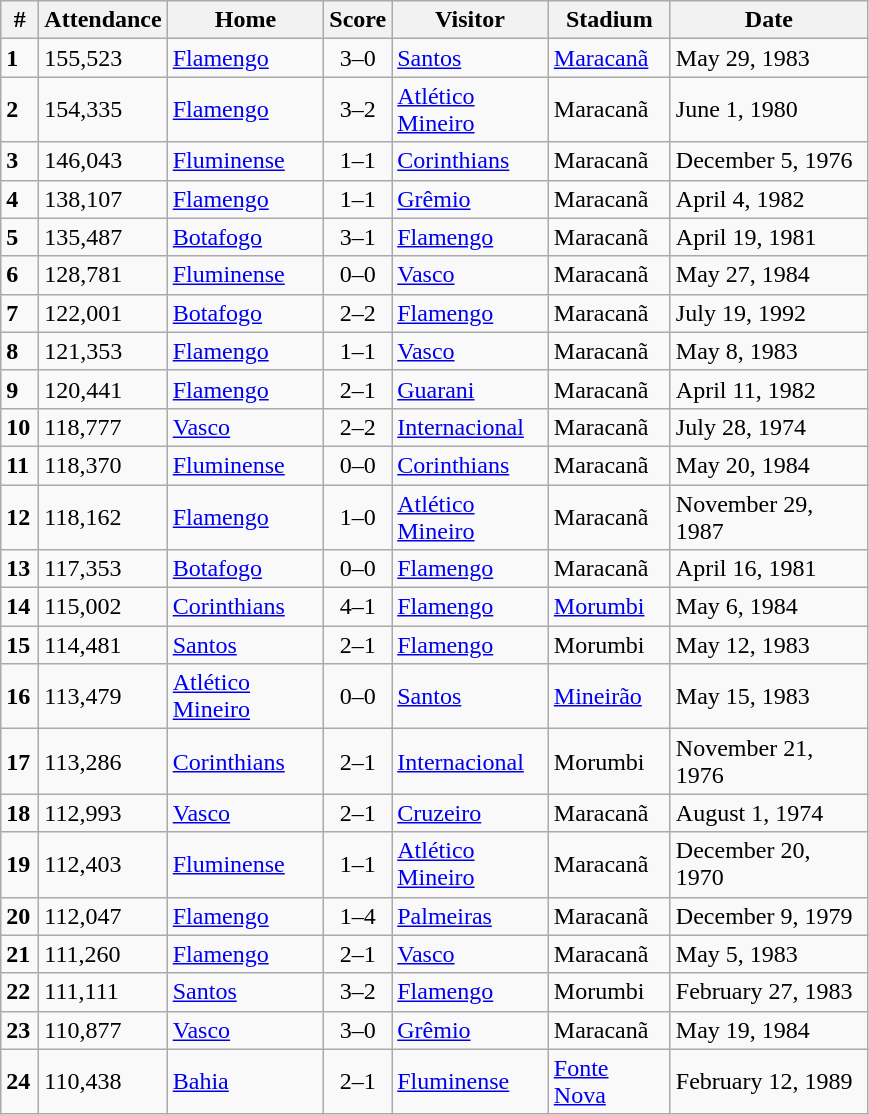<table class="wikitable">
<tr>
<th width="18">#</th>
<th width="60">Attendance</th>
<th width="97">Home</th>
<th width="35">Score</th>
<th width="97">Visitor</th>
<th width="74">Stadium</th>
<th width="124">Date</th>
</tr>
<tr>
<td><strong>1</strong></td>
<td>155,523</td>
<td><a href='#'>Flamengo</a></td>
<td align=center>3–0</td>
<td><a href='#'>Santos</a></td>
<td><a href='#'>Maracanã</a></td>
<td>May 29, 1983</td>
</tr>
<tr>
<td><strong>2</strong></td>
<td>154,335</td>
<td><a href='#'>Flamengo</a></td>
<td align=center>3–2</td>
<td><a href='#'>Atlético Mineiro</a></td>
<td>Maracanã</td>
<td>June 1, 1980</td>
</tr>
<tr>
<td><strong>3</strong></td>
<td>146,043</td>
<td><a href='#'>Fluminense</a></td>
<td align=center>1–1</td>
<td><a href='#'>Corinthians</a></td>
<td>Maracanã</td>
<td>December 5, 1976</td>
</tr>
<tr>
<td><strong>4</strong></td>
<td>138,107</td>
<td><a href='#'>Flamengo</a></td>
<td align=center>1–1</td>
<td><a href='#'>Grêmio</a></td>
<td>Maracanã</td>
<td>April 4, 1982</td>
</tr>
<tr>
<td><strong>5</strong></td>
<td>135,487</td>
<td><a href='#'>Botafogo</a></td>
<td align=center>3–1</td>
<td><a href='#'>Flamengo</a></td>
<td>Maracanã</td>
<td>April 19, 1981</td>
</tr>
<tr>
<td><strong>6</strong></td>
<td>128,781</td>
<td><a href='#'>Fluminense</a></td>
<td align=center>0–0</td>
<td><a href='#'>Vasco</a></td>
<td>Maracanã</td>
<td>May 27, 1984</td>
</tr>
<tr>
<td><strong>7</strong></td>
<td>122,001</td>
<td><a href='#'>Botafogo</a></td>
<td align=center>2–2</td>
<td><a href='#'>Flamengo</a></td>
<td>Maracanã</td>
<td>July 19, 1992</td>
</tr>
<tr>
<td><strong>8</strong></td>
<td>121,353</td>
<td><a href='#'>Flamengo</a></td>
<td align=center>1–1</td>
<td><a href='#'>Vasco</a></td>
<td>Maracanã</td>
<td>May 8, 1983</td>
</tr>
<tr>
<td><strong>9</strong></td>
<td>120,441</td>
<td><a href='#'>Flamengo</a></td>
<td align=center>2–1</td>
<td><a href='#'>Guarani</a></td>
<td>Maracanã</td>
<td>April 11, 1982</td>
</tr>
<tr>
<td><strong>10</strong></td>
<td>118,777</td>
<td><a href='#'>Vasco</a></td>
<td align=center>2–2</td>
<td><a href='#'>Internacional</a></td>
<td>Maracanã</td>
<td>July 28, 1974</td>
</tr>
<tr>
<td><strong>11</strong></td>
<td>118,370</td>
<td><a href='#'>Fluminense</a></td>
<td align=center>0–0</td>
<td><a href='#'>Corinthians</a></td>
<td>Maracanã</td>
<td>May 20, 1984</td>
</tr>
<tr>
<td><strong>12</strong></td>
<td>118,162</td>
<td><a href='#'>Flamengo</a></td>
<td align=center>1–0</td>
<td><a href='#'>Atlético Mineiro</a></td>
<td>Maracanã</td>
<td>November 29, 1987</td>
</tr>
<tr>
<td><strong>13</strong></td>
<td>117,353</td>
<td><a href='#'>Botafogo</a></td>
<td align=center>0–0</td>
<td><a href='#'>Flamengo</a></td>
<td>Maracanã</td>
<td>April 16, 1981</td>
</tr>
<tr>
<td><strong>14</strong></td>
<td>115,002</td>
<td><a href='#'>Corinthians</a></td>
<td align=center>4–1</td>
<td><a href='#'>Flamengo</a></td>
<td><a href='#'>Morumbi</a></td>
<td>May 6, 1984</td>
</tr>
<tr>
<td><strong>15</strong></td>
<td>114,481</td>
<td><a href='#'>Santos</a></td>
<td align=center>2–1</td>
<td><a href='#'>Flamengo</a></td>
<td>Morumbi</td>
<td>May 12, 1983</td>
</tr>
<tr>
<td><strong>16</strong></td>
<td>113,479</td>
<td><a href='#'>Atlético Mineiro</a></td>
<td align=center>0–0</td>
<td><a href='#'>Santos</a></td>
<td><a href='#'>Mineirão</a></td>
<td>May 15, 1983</td>
</tr>
<tr>
<td><strong>17</strong></td>
<td>113,286</td>
<td><a href='#'>Corinthians</a></td>
<td align=center>2–1</td>
<td><a href='#'>Internacional</a></td>
<td>Morumbi</td>
<td>November 21, 1976</td>
</tr>
<tr>
<td><strong>18</strong></td>
<td>112,993</td>
<td><a href='#'>Vasco</a></td>
<td align=center>2–1</td>
<td><a href='#'>Cruzeiro</a></td>
<td>Maracanã</td>
<td>August 1, 1974</td>
</tr>
<tr>
<td><strong>19</strong></td>
<td>112,403</td>
<td><a href='#'>Fluminense</a></td>
<td align=center>1–1</td>
<td><a href='#'>Atlético Mineiro</a></td>
<td>Maracanã</td>
<td>December 20, 1970</td>
</tr>
<tr>
<td><strong>20</strong></td>
<td>112,047</td>
<td><a href='#'>Flamengo</a></td>
<td align=center>1–4</td>
<td><a href='#'>Palmeiras</a></td>
<td>Maracanã</td>
<td>December 9, 1979</td>
</tr>
<tr>
<td><strong>21</strong></td>
<td>111,260</td>
<td><a href='#'>Flamengo</a></td>
<td align=center>2–1</td>
<td><a href='#'>Vasco</a></td>
<td>Maracanã</td>
<td>May 5, 1983</td>
</tr>
<tr>
<td><strong>22</strong></td>
<td>111,111</td>
<td><a href='#'>Santos</a></td>
<td align=center>3–2</td>
<td><a href='#'>Flamengo</a></td>
<td>Morumbi</td>
<td>February 27, 1983</td>
</tr>
<tr>
<td><strong>23</strong></td>
<td>110,877</td>
<td><a href='#'>Vasco</a></td>
<td align=center>3–0</td>
<td><a href='#'>Grêmio</a></td>
<td>Maracanã</td>
<td>May 19, 1984</td>
</tr>
<tr>
<td><strong>24</strong></td>
<td>110,438</td>
<td><a href='#'>Bahia</a></td>
<td align=center>2–1</td>
<td><a href='#'>Fluminense</a></td>
<td><a href='#'>Fonte Nova</a></td>
<td>February 12, 1989</td>
</tr>
</table>
